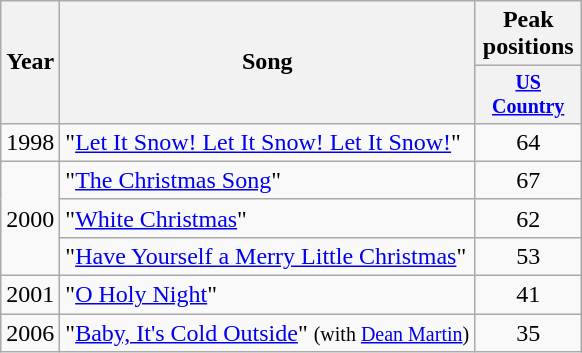<table class="wikitable" style="text-align:center;">
<tr>
<th rowspan="2">Year</th>
<th rowspan="2">Song</th>
<th>Peak positions</th>
</tr>
<tr style="font-size:smaller;">
<th width="65"><a href='#'>US Country</a></th>
</tr>
<tr>
<td>1998</td>
<td align="left">"<a href='#'>Let It Snow! Let It Snow! Let It Snow!</a>"</td>
<td>64</td>
</tr>
<tr>
<td rowspan="3">2000</td>
<td align="left">"<a href='#'>The Christmas Song</a>"</td>
<td>67</td>
</tr>
<tr>
<td align="left">"<a href='#'>White Christmas</a>"</td>
<td>62</td>
</tr>
<tr>
<td align="left">"<a href='#'>Have Yourself a Merry Little Christmas</a>"</td>
<td>53</td>
</tr>
<tr>
<td>2001</td>
<td align="left">"<a href='#'>O Holy Night</a>"</td>
<td>41</td>
</tr>
<tr>
<td>2006</td>
<td align="left">"<a href='#'>Baby, It's Cold Outside</a>" <small>(with <a href='#'>Dean Martin</a>)</small></td>
<td>35</td>
</tr>
</table>
